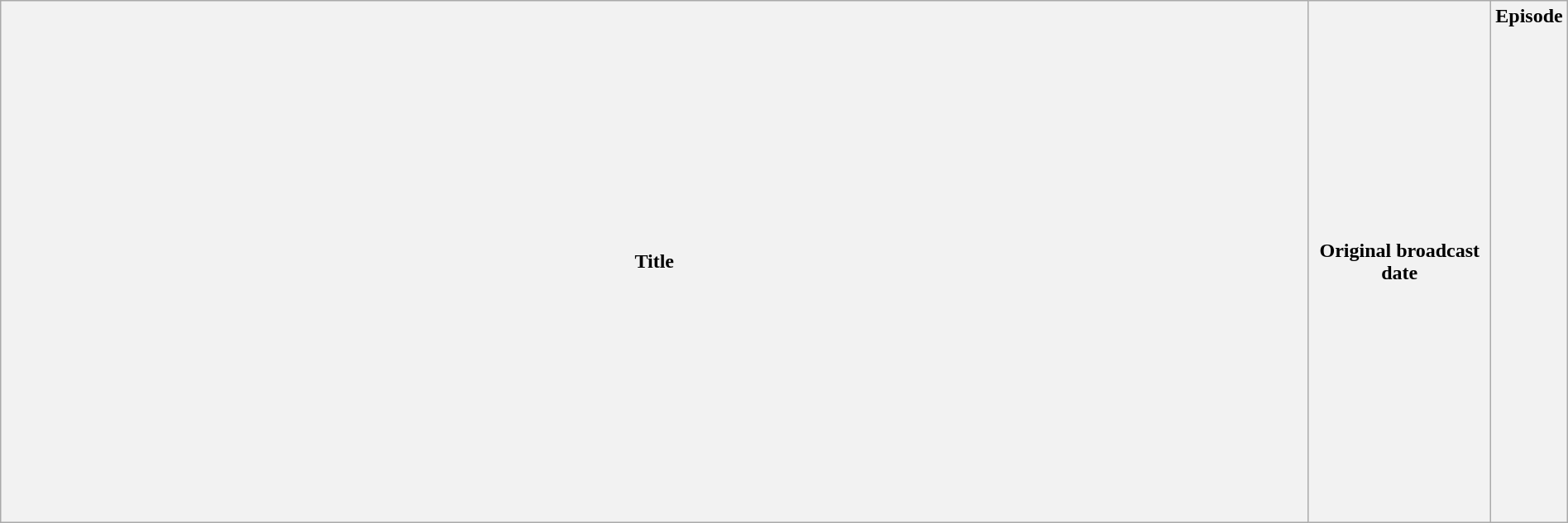<table class="wikitable plainrowheaders" style="width:100%; margin:auto;">
<tr>
<th>Title</th>
<th width="140">Original broadcast date</th>
<th width="40">Episode<br><br><br><br><br><br><br><br><br><br><br><br><br><br><br><br><br><br><br><br><br><br><br></th>
</tr>
</table>
